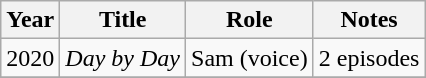<table class="wikitable sortable">
<tr>
<th>Year</th>
<th>Title</th>
<th>Role</th>
<th>Notes</th>
</tr>
<tr>
<td>2020</td>
<td><em>Day by Day</em></td>
<td>Sam (voice)</td>
<td>2 episodes</td>
</tr>
<tr>
</tr>
</table>
